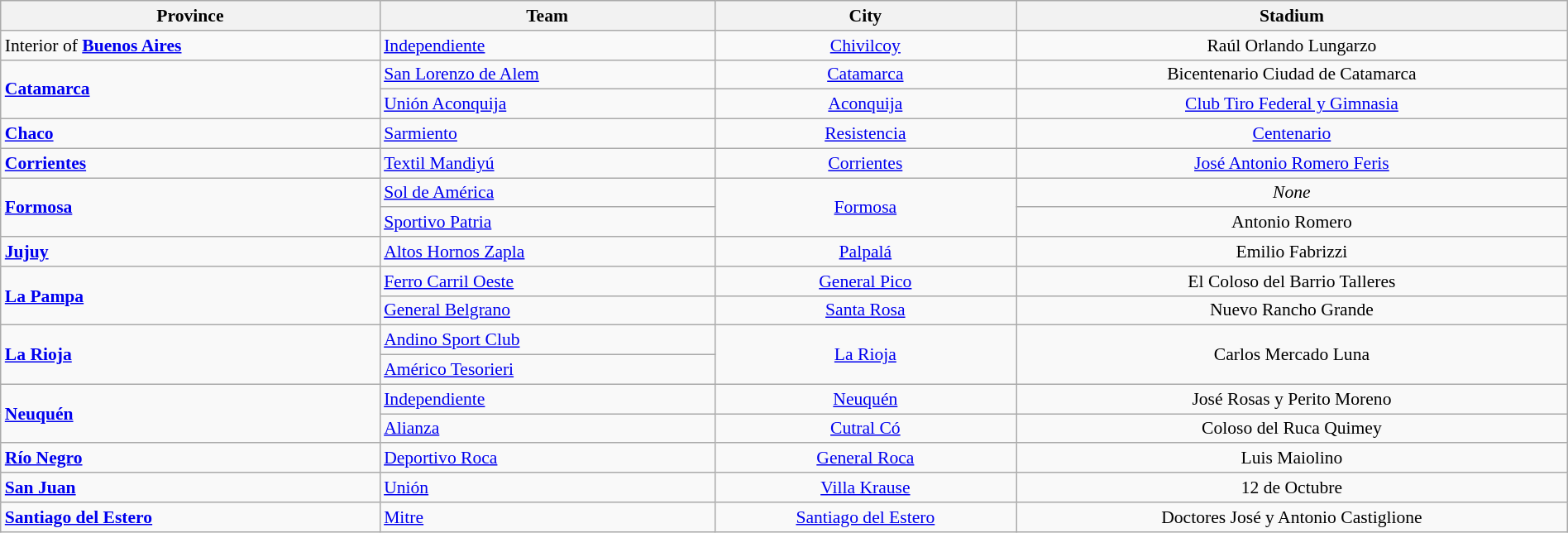<table class="wikitable" width=100% style="text-align:center; font-size:90%;">
<tr>
<th align="center">Province</th>
<th align="center">Team</th>
<th align="center">City</th>
<th align="center">Stadium</th>
</tr>
<tr>
<td align=left> Interior of <strong><a href='#'>Buenos Aires</a></strong></td>
<td align=left><a href='#'>Independiente</a></td>
<td><a href='#'>Chivilcoy</a></td>
<td>Raúl Orlando Lungarzo</td>
</tr>
<tr>
<td align=left rowspan=2> <strong><a href='#'>Catamarca</a></strong></td>
<td align=left><a href='#'>San Lorenzo de Alem</a></td>
<td><a href='#'>Catamarca</a></td>
<td>Bicentenario Ciudad de Catamarca</td>
</tr>
<tr>
<td align=left><a href='#'>Unión Aconquija</a></td>
<td><a href='#'>Aconquija</a></td>
<td><a href='#'>Club Tiro Federal y Gimnasia</a></td>
</tr>
<tr>
<td align=left rowspan=> <strong><a href='#'>Chaco</a></strong></td>
<td align=left><a href='#'>Sarmiento</a></td>
<td><a href='#'>Resistencia</a></td>
<td><a href='#'>Centenario</a></td>
</tr>
<tr>
<td align=left rowspan=> <strong><a href='#'>Corrientes</a></strong></td>
<td align=left><a href='#'>Textil Mandiyú</a></td>
<td><a href='#'>Corrientes</a></td>
<td><a href='#'>José Antonio Romero Feris</a></td>
</tr>
<tr>
<td align=left rowspan=2> <strong><a href='#'>Formosa</a></strong></td>
<td align=left><a href='#'>Sol de América</a></td>
<td rowspan=2><a href='#'>Formosa</a></td>
<td><em>None</em></td>
</tr>
<tr>
<td align=left><a href='#'>Sportivo Patria</a></td>
<td>Antonio Romero</td>
</tr>
<tr>
<td align=left rowspan=> <strong><a href='#'>Jujuy</a></strong></td>
<td align=left><a href='#'>Altos Hornos Zapla</a></td>
<td><a href='#'>Palpalá</a></td>
<td>Emilio Fabrizzi</td>
</tr>
<tr>
<td align=left rowspan=2> <strong><a href='#'>La Pampa</a></strong></td>
<td align=left><a href='#'>Ferro Carril Oeste</a></td>
<td><a href='#'>General Pico</a></td>
<td>El Coloso del Barrio Talleres</td>
</tr>
<tr>
<td align=left><a href='#'>General Belgrano</a></td>
<td><a href='#'>Santa Rosa</a></td>
<td>Nuevo Rancho Grande</td>
</tr>
<tr>
<td align=left rowspan=2> <strong><a href='#'>La Rioja</a></strong></td>
<td align=left><a href='#'>Andino Sport Club</a></td>
<td rowspan=2><a href='#'>La Rioja</a></td>
<td rowspan=2>Carlos Mercado Luna</td>
</tr>
<tr>
<td align=left><a href='#'>Américo Tesorieri</a></td>
</tr>
<tr>
<td align=left rowspan=2> <strong><a href='#'>Neuquén</a></strong></td>
<td align=left><a href='#'>Independiente</a></td>
<td><a href='#'>Neuquén</a></td>
<td>José Rosas y Perito Moreno</td>
</tr>
<tr>
<td align=left><a href='#'>Alianza</a></td>
<td><a href='#'>Cutral Có</a></td>
<td>Coloso del Ruca Quimey</td>
</tr>
<tr>
<td align=left rowspan=> <strong><a href='#'>Río Negro</a></strong></td>
<td align=left><a href='#'>Deportivo Roca</a></td>
<td><a href='#'>General Roca</a></td>
<td>Luis Maiolino</td>
</tr>
<tr>
<td align=left> <strong><a href='#'>San Juan</a></strong></td>
<td align=left><a href='#'>Unión</a></td>
<td><a href='#'>Villa Krause</a></td>
<td>12 de Octubre</td>
</tr>
<tr>
<td align=left rowspan=> <strong><a href='#'>Santiago del Estero</a></strong></td>
<td align=left><a href='#'>Mitre</a></td>
<td><a href='#'>Santiago del Estero</a></td>
<td>Doctores José y Antonio Castiglione</td>
</tr>
</table>
